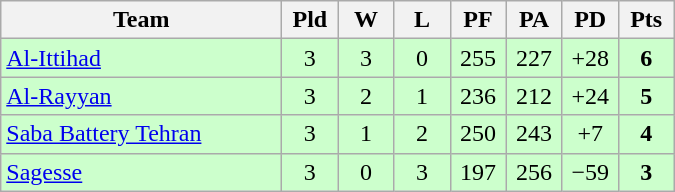<table class=wikitable style="text-align:center">
<tr>
<th width=180>Team</th>
<th width=30>Pld</th>
<th width=30>W</th>
<th width=30>L</th>
<th width=30>PF</th>
<th width=30>PA</th>
<th width=30>PD</th>
<th width=30>Pts</th>
</tr>
<tr bgcolor="#ccffcc">
<td align="left"> <a href='#'>Al-Ittihad</a></td>
<td>3</td>
<td>3</td>
<td>0</td>
<td>255</td>
<td>227</td>
<td>+28</td>
<td><strong>6</strong></td>
</tr>
<tr bgcolor="#ccffcc">
<td align="left"> <a href='#'>Al-Rayyan</a></td>
<td>3</td>
<td>2</td>
<td>1</td>
<td>236</td>
<td>212</td>
<td>+24</td>
<td><strong>5</strong></td>
</tr>
<tr bgcolor="#ccffcc">
<td align="left"> <a href='#'>Saba Battery Tehran</a></td>
<td>3</td>
<td>1</td>
<td>2</td>
<td>250</td>
<td>243</td>
<td>+7</td>
<td><strong>4</strong></td>
</tr>
<tr bgcolor="#ccffcc">
<td align="left"> <a href='#'>Sagesse</a></td>
<td>3</td>
<td>0</td>
<td>3</td>
<td>197</td>
<td>256</td>
<td>−59</td>
<td><strong>3</strong></td>
</tr>
</table>
